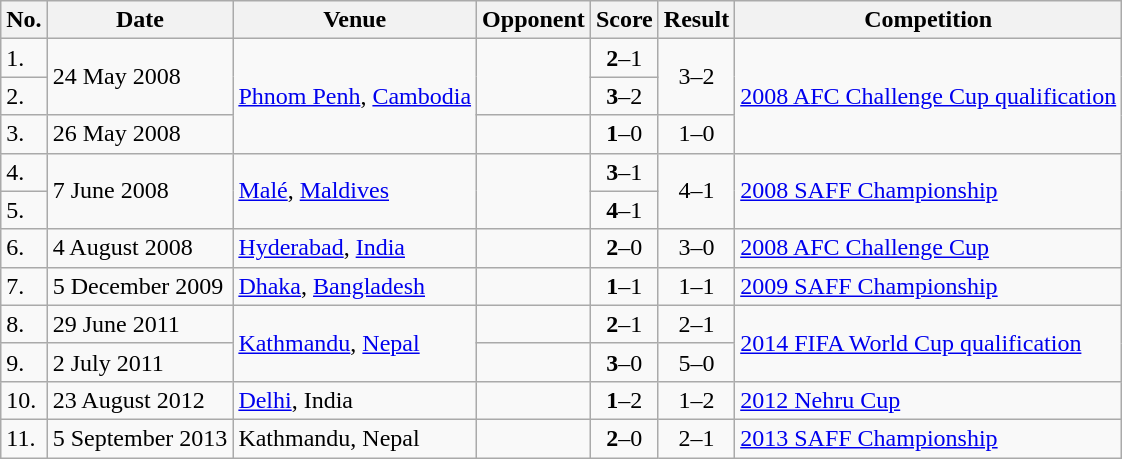<table class="wikitable">
<tr>
<th>No.</th>
<th>Date</th>
<th>Venue</th>
<th>Opponent</th>
<th>Score</th>
<th>Result</th>
<th>Competition</th>
</tr>
<tr>
<td>1.</td>
<td rowspan=2>24 May 2008</td>
<td rowspan=3><a href='#'>Phnom Penh</a>, <a href='#'>Cambodia</a></td>
<td rowspan=2></td>
<td align=center><strong>2</strong>–1</td>
<td rowspan=2 align=center>3–2</td>
<td rowspan=3><a href='#'>2008 AFC Challenge Cup qualification</a></td>
</tr>
<tr>
<td>2.</td>
<td align=center><strong>3</strong>–2</td>
</tr>
<tr>
<td>3.</td>
<td>26 May 2008</td>
<td></td>
<td align=center><strong>1</strong>–0</td>
<td align=center>1–0</td>
</tr>
<tr>
<td>4.</td>
<td rowspan=2>7 June 2008</td>
<td rowspan=2><a href='#'>Malé</a>, <a href='#'>Maldives</a></td>
<td rowspan=2></td>
<td align=center><strong>3</strong>–1</td>
<td rowspan=2 align=center>4–1</td>
<td rowspan=2><a href='#'>2008 SAFF Championship</a></td>
</tr>
<tr>
<td>5.</td>
<td align=center><strong>4</strong>–1</td>
</tr>
<tr>
<td>6.</td>
<td>4 August 2008</td>
<td><a href='#'>Hyderabad</a>, <a href='#'>India</a></td>
<td></td>
<td align=center><strong>2</strong>–0</td>
<td align=center>3–0</td>
<td><a href='#'>2008 AFC Challenge Cup</a></td>
</tr>
<tr>
<td>7.</td>
<td>5 December 2009</td>
<td><a href='#'>Dhaka</a>, <a href='#'>Bangladesh</a></td>
<td></td>
<td align=center><strong>1</strong>–1</td>
<td align=center>1–1</td>
<td><a href='#'>2009 SAFF Championship</a></td>
</tr>
<tr>
<td>8.</td>
<td>29 June 2011</td>
<td rowspan=2><a href='#'>Kathmandu</a>, <a href='#'>Nepal</a></td>
<td></td>
<td align=center><strong>2</strong>–1</td>
<td align=center>2–1</td>
<td rowspan=2><a href='#'>2014 FIFA World Cup qualification</a></td>
</tr>
<tr>
<td>9.</td>
<td>2 July 2011</td>
<td></td>
<td align=center><strong>3</strong>–0</td>
<td align=center>5–0</td>
</tr>
<tr>
<td>10.</td>
<td>23 August 2012</td>
<td><a href='#'>Delhi</a>, India</td>
<td></td>
<td align=center><strong>1</strong>–2</td>
<td align=center>1–2</td>
<td><a href='#'>2012 Nehru Cup</a></td>
</tr>
<tr>
<td>11.</td>
<td>5 September 2013</td>
<td>Kathmandu, Nepal</td>
<td></td>
<td align=center><strong>2</strong>–0</td>
<td align=center>2–1</td>
<td><a href='#'>2013 SAFF Championship</a></td>
</tr>
</table>
